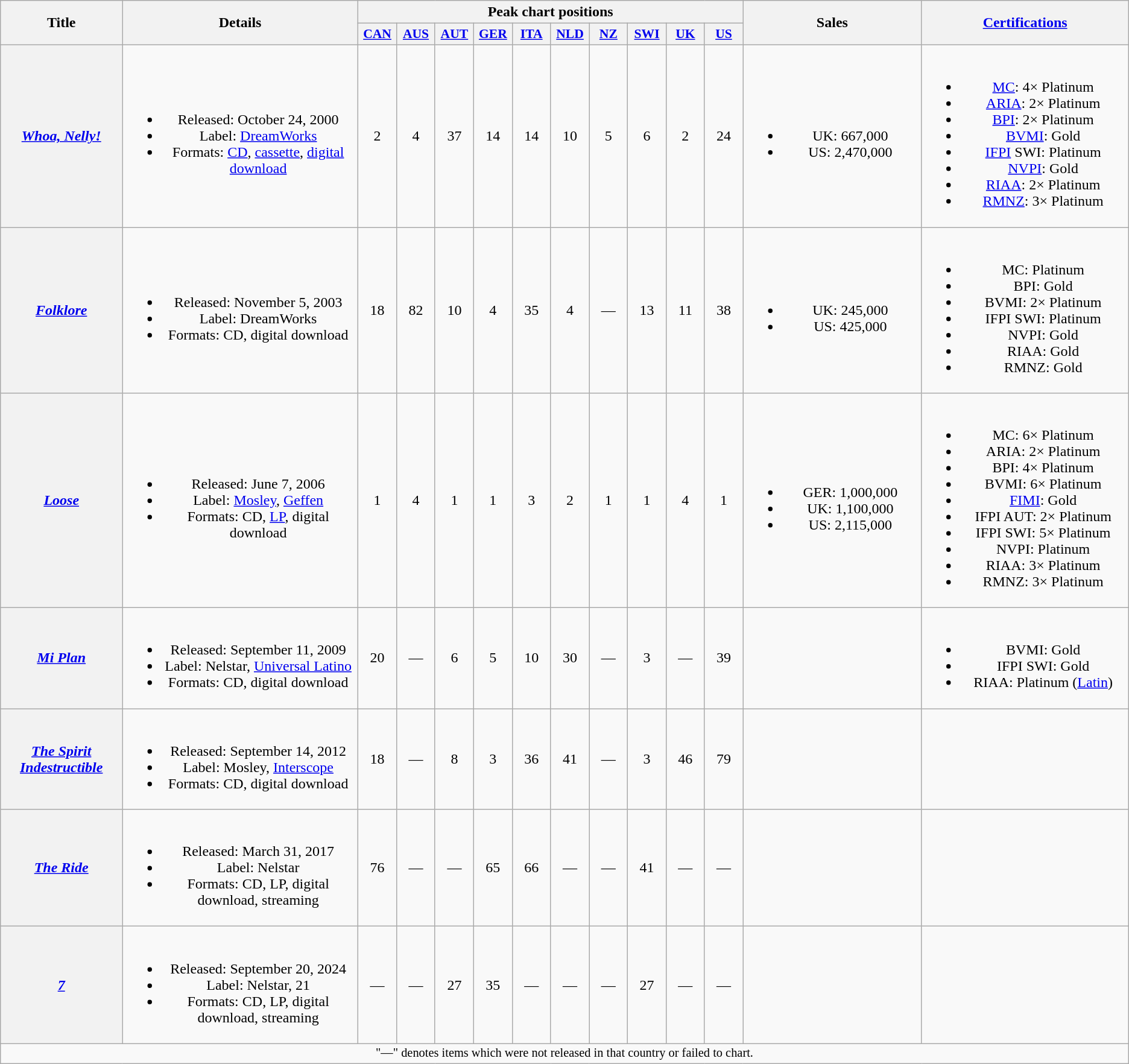<table class="wikitable plainrowheaders" style="text-align:center;">
<tr>
<th scope="col" rowspan="2" style="width:8em;">Title</th>
<th scope="col" rowspan="2" style="width:16em;">Details</th>
<th scope="col" colspan="10">Peak chart positions</th>
<th scope="col" rowspan="2" style="width:12em;">Sales</th>
<th scope="col" rowspan="2" style="width:14em;"><a href='#'>Certifications</a></th>
</tr>
<tr>
<th scope="col" style="width:2.5em;font-size:90%;"><a href='#'>CAN</a><br></th>
<th scope="col" style="width:2.5em;font-size:90%;"><a href='#'>AUS</a><br></th>
<th scope="col" style="width:2.5em;font-size:90%;"><a href='#'>AUT</a><br></th>
<th scope="col" style="width:2.5em;font-size:90%;"><a href='#'>GER</a><br></th>
<th scope="col" style="width:2.5em;font-size:90%;"><a href='#'>ITA</a><br></th>
<th scope="col" style="width:2.5em;font-size:90%;"><a href='#'>NLD</a><br></th>
<th scope="col" style="width:2.5em;font-size:90%;"><a href='#'>NZ</a><br></th>
<th scope="col" style="width:2.5em;font-size:90%;"><a href='#'>SWI</a><br></th>
<th scope="col" style="width:2.5em;font-size:90%;"><a href='#'>UK</a><br></th>
<th scope="col" style="width:2.5em;font-size:90%;"><a href='#'>US</a><br></th>
</tr>
<tr>
<th scope="row"><em><a href='#'>Whoa, Nelly!</a></em></th>
<td><br><ul><li>Released: October 24, 2000</li><li>Label: <a href='#'>DreamWorks</a></li><li>Formats: <a href='#'>CD</a>, <a href='#'>cassette</a>, <a href='#'>digital download</a></li></ul></td>
<td>2</td>
<td>4</td>
<td>37</td>
<td>14</td>
<td>14</td>
<td>10</td>
<td>5</td>
<td>6</td>
<td>2</td>
<td>24</td>
<td><br><ul><li>UK: 667,000</li><li>US: 2,470,000</li></ul></td>
<td><br><ul><li><a href='#'>MC</a>: 4× Platinum</li><li><a href='#'>ARIA</a>: 2× Platinum</li><li><a href='#'>BPI</a>: 2× Platinum</li><li><a href='#'>BVMI</a>: Gold</li><li><a href='#'>IFPI</a> SWI: Platinum</li><li><a href='#'>NVPI</a>: Gold</li><li><a href='#'>RIAA</a>: 2× Platinum</li><li><a href='#'>RMNZ</a>: 3× Platinum</li></ul></td>
</tr>
<tr>
<th scope="row"><em><a href='#'>Folklore</a></em></th>
<td><br><ul><li>Released: November 5, 2003</li><li>Label: DreamWorks</li><li>Formats: CD, digital download</li></ul></td>
<td>18</td>
<td>82</td>
<td>10</td>
<td>4</td>
<td>35</td>
<td>4</td>
<td>—</td>
<td>13</td>
<td>11</td>
<td>38</td>
<td><br><ul><li>UK: 245,000</li><li>US: 425,000</li></ul></td>
<td><br><ul><li>MC: Platinum</li><li>BPI: Gold</li><li>BVMI: 2× Platinum</li><li>IFPI SWI: Platinum</li><li>NVPI: Gold</li><li>RIAA: Gold</li><li>RMNZ: Gold</li></ul></td>
</tr>
<tr>
<th scope="row"><em><a href='#'>Loose</a></em></th>
<td><br><ul><li>Released: June 7, 2006</li><li>Label: <a href='#'>Mosley</a>, <a href='#'>Geffen</a></li><li>Formats: CD, <a href='#'>LP</a>, digital download</li></ul></td>
<td>1</td>
<td>4</td>
<td>1</td>
<td>1</td>
<td>3</td>
<td>2</td>
<td>1</td>
<td>1</td>
<td>4</td>
<td>1</td>
<td><br><ul><li>GER: 1,000,000</li><li>UK: 1,100,000</li><li>US: 2,115,000</li></ul></td>
<td><br><ul><li>MC: 6× Platinum</li><li>ARIA: 2× Platinum</li><li>BPI: 4× Platinum</li><li>BVMI: 6× Platinum</li><li><a href='#'>FIMI</a>: Gold</li><li>IFPI AUT: 2× Platinum</li><li>IFPI SWI: 5× Platinum</li><li>NVPI: Platinum</li><li>RIAA: 3× Platinum</li><li>RMNZ: 3× Platinum</li></ul></td>
</tr>
<tr>
<th scope="row"><em><a href='#'>Mi Plan</a></em></th>
<td><br><ul><li>Released: September 11, 2009</li><li>Label: Nelstar, <a href='#'>Universal Latino</a></li><li>Formats: CD, digital download</li></ul></td>
<td>20</td>
<td>—</td>
<td>6</td>
<td>5</td>
<td>10</td>
<td>30</td>
<td>—</td>
<td>3</td>
<td>—</td>
<td>39</td>
<td></td>
<td><br><ul><li>BVMI: Gold</li><li>IFPI SWI: Gold</li><li>RIAA: Platinum (<a href='#'>Latin</a>)</li></ul></td>
</tr>
<tr>
<th scope="row"><em><a href='#'>The Spirit Indestructible</a></em></th>
<td><br><ul><li>Released: September 14, 2012</li><li>Label: Mosley, <a href='#'>Interscope</a></li><li>Formats: CD, digital download</li></ul></td>
<td>18</td>
<td>—</td>
<td>8</td>
<td>3</td>
<td>36</td>
<td>41</td>
<td>—</td>
<td>3</td>
<td>46</td>
<td>79</td>
<td></td>
<td></td>
</tr>
<tr>
<th scope="row"><em><a href='#'>The Ride</a></em></th>
<td><br><ul><li>Released: March 31, 2017</li><li>Label: Nelstar</li><li>Formats: CD, LP, digital download, streaming</li></ul></td>
<td>76</td>
<td>—</td>
<td>—</td>
<td>65</td>
<td>66</td>
<td>—</td>
<td>—</td>
<td>41</td>
<td>—</td>
<td>—</td>
<td></td>
<td></td>
</tr>
<tr>
<th scope="row"><em><a href='#'>7</a></em></th>
<td><br><ul><li>Released: September 20, 2024</li><li>Label: Nelstar, 21</li><li>Formats: CD, LP, digital download, streaming</li></ul></td>
<td>—</td>
<td>—</td>
<td>27</td>
<td>35</td>
<td>—</td>
<td>—</td>
<td>—</td>
<td>27</td>
<td>—</td>
<td>—</td>
<td></td>
<td></td>
</tr>
<tr>
<td colspan="15" style="font-size:85%">"—" denotes items which were not released in that country or failed to chart.</td>
</tr>
</table>
